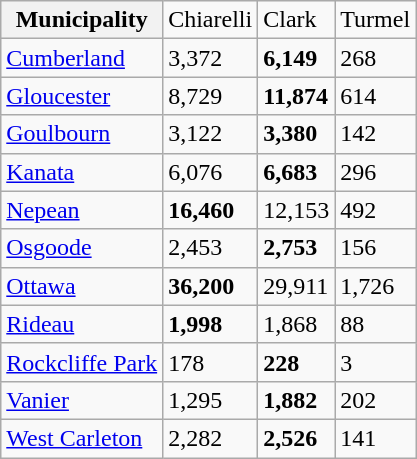<table class="wikitable">
<tr>
<th>Municipality</th>
<td>Chiarelli</td>
<td>Clark</td>
<td>Turmel</td>
</tr>
<tr>
<td><a href='#'>Cumberland</a></td>
<td>3,372</td>
<td><strong>6,149</strong></td>
<td>268</td>
</tr>
<tr>
<td><a href='#'>Gloucester</a></td>
<td>8,729</td>
<td><strong>11,874</strong></td>
<td>614</td>
</tr>
<tr>
<td><a href='#'>Goulbourn</a></td>
<td>3,122</td>
<td><strong>3,380</strong></td>
<td>142</td>
</tr>
<tr>
<td><a href='#'>Kanata</a></td>
<td>6,076</td>
<td><strong>6,683</strong></td>
<td>296</td>
</tr>
<tr>
<td><a href='#'>Nepean</a></td>
<td><strong>16,460</strong></td>
<td>12,153</td>
<td>492</td>
</tr>
<tr>
<td><a href='#'>Osgoode</a></td>
<td>2,453</td>
<td><strong>2,753</strong></td>
<td>156</td>
</tr>
<tr>
<td><a href='#'>Ottawa</a></td>
<td><strong>36,200</strong></td>
<td>29,911</td>
<td>1,726</td>
</tr>
<tr>
<td><a href='#'>Rideau</a></td>
<td><strong>1,998</strong></td>
<td>1,868</td>
<td>88</td>
</tr>
<tr>
<td><a href='#'>Rockcliffe Park</a></td>
<td>178</td>
<td><strong>228</strong></td>
<td>3</td>
</tr>
<tr>
<td><a href='#'>Vanier</a></td>
<td>1,295</td>
<td><strong>1,882</strong></td>
<td>202</td>
</tr>
<tr>
<td><a href='#'>West Carleton</a></td>
<td>2,282</td>
<td><strong>2,526</strong></td>
<td>141</td>
</tr>
</table>
